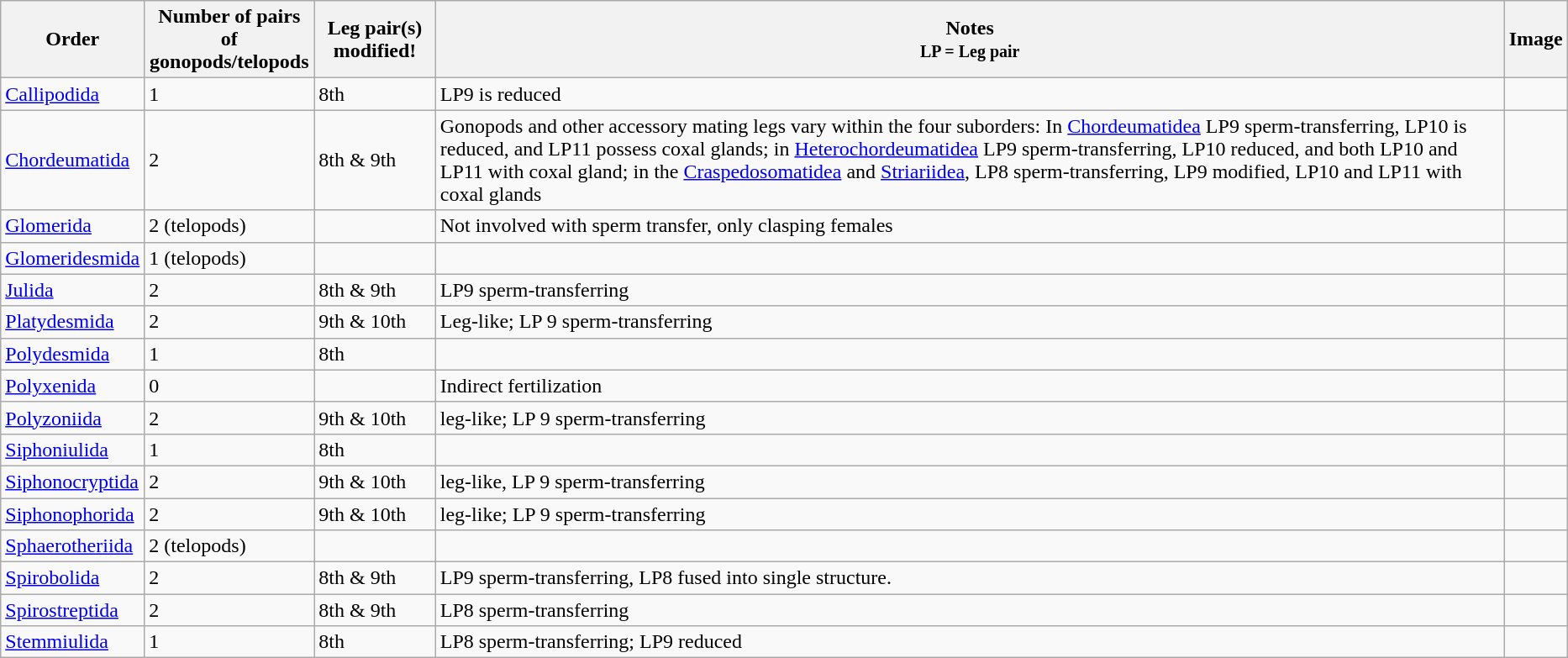<table class="wikitable sortable" style="float:left; margin:10px;">
<tr>
<th>Order</th>
<th>Number of pairs of <br>gonopods/telopods</th>
<th>Leg pair(s) modified!</th>
<th>Notes<br><small>LP = Leg pair </small></th>
<th>Image</th>
</tr>
<tr>
<td><a href='#'>Callipodida</a></td>
<td>1</td>
<td>8th</td>
<td>LP9 is reduced</td>
<td></td>
</tr>
<tr>
<td><a href='#'>Chordeumatida</a></td>
<td>2</td>
<td>8th & 9th</td>
<td>Gonopods and other accessory mating legs vary within the four suborders: In <a href='#'>Chordeumatidea</a> LP9 sperm-transferring, LP10 is reduced, and LP11 possess coxal glands; in <a href='#'>Heterochordeumatidea</a> LP9 sperm-transferring, LP10 reduced, and both LP10 and LP11 with coxal gland; in the <a href='#'>Craspedosomatidea</a> and <a href='#'>Striariidea</a>, LP8 sperm-transferring, LP9 modified, LP10 and LP11 with coxal glands</td>
<td></td>
</tr>
<tr>
<td><a href='#'>Glomerida</a></td>
<td>2 (telopods)</td>
<td></td>
<td>Not involved with sperm transfer, only clasping females</td>
<td></td>
</tr>
<tr>
<td><a href='#'>Glomeridesmida</a></td>
<td>1 (telopods)</td>
<td></td>
<td></td>
<td></td>
</tr>
<tr>
<td><a href='#'>Julida</a></td>
<td>2</td>
<td>8th & 9th</td>
<td>LP9 sperm-transferring</td>
<td></td>
</tr>
<tr>
<td><a href='#'>Platydesmida</a></td>
<td>2</td>
<td>9th & 10th</td>
<td>Leg-like; LP 9 sperm-transferring</td>
<td></td>
</tr>
<tr>
<td><a href='#'>Polydesmida</a></td>
<td>1</td>
<td>8th</td>
<td></td>
<td></td>
</tr>
<tr>
<td><a href='#'>Polyxenida</a></td>
<td>0</td>
<td></td>
<td>Indirect fertilization</td>
<td></td>
</tr>
<tr>
<td><a href='#'>Polyzoniida</a></td>
<td>2</td>
<td>9th & 10th</td>
<td>leg-like; LP 9 sperm-transferring</td>
<td></td>
</tr>
<tr>
<td><a href='#'>Siphoniulida</a></td>
<td>1</td>
<td>8th</td>
<td></td>
<td></td>
</tr>
<tr>
<td><a href='#'>Siphonocryptida</a></td>
<td>2</td>
<td>9th & 10th</td>
<td>leg-like, LP 9 sperm-transferring</td>
<td></td>
</tr>
<tr>
<td><a href='#'>Siphonophorida</a></td>
<td>2</td>
<td>9th & 10th</td>
<td>leg-like; LP 9 sperm-transferring</td>
<td></td>
</tr>
<tr>
<td><a href='#'>Sphaerotheriida</a></td>
<td>2 (telopods)</td>
<td></td>
<td></td>
<td></td>
</tr>
<tr>
<td><a href='#'>Spirobolida</a></td>
<td>2</td>
<td>8th & 9th</td>
<td>LP9 sperm-transferring, LP8 fused into single structure.</td>
<td></td>
</tr>
<tr>
<td><a href='#'>Spirostreptida</a></td>
<td>2</td>
<td>8th & 9th</td>
<td>LP8 sperm-transferring</td>
<td></td>
</tr>
<tr>
<td><a href='#'>Stemmiulida</a></td>
<td>1</td>
<td>8th</td>
<td>LP8 sperm-transferring; LP9 reduced</td>
<td></td>
</tr>
</table>
